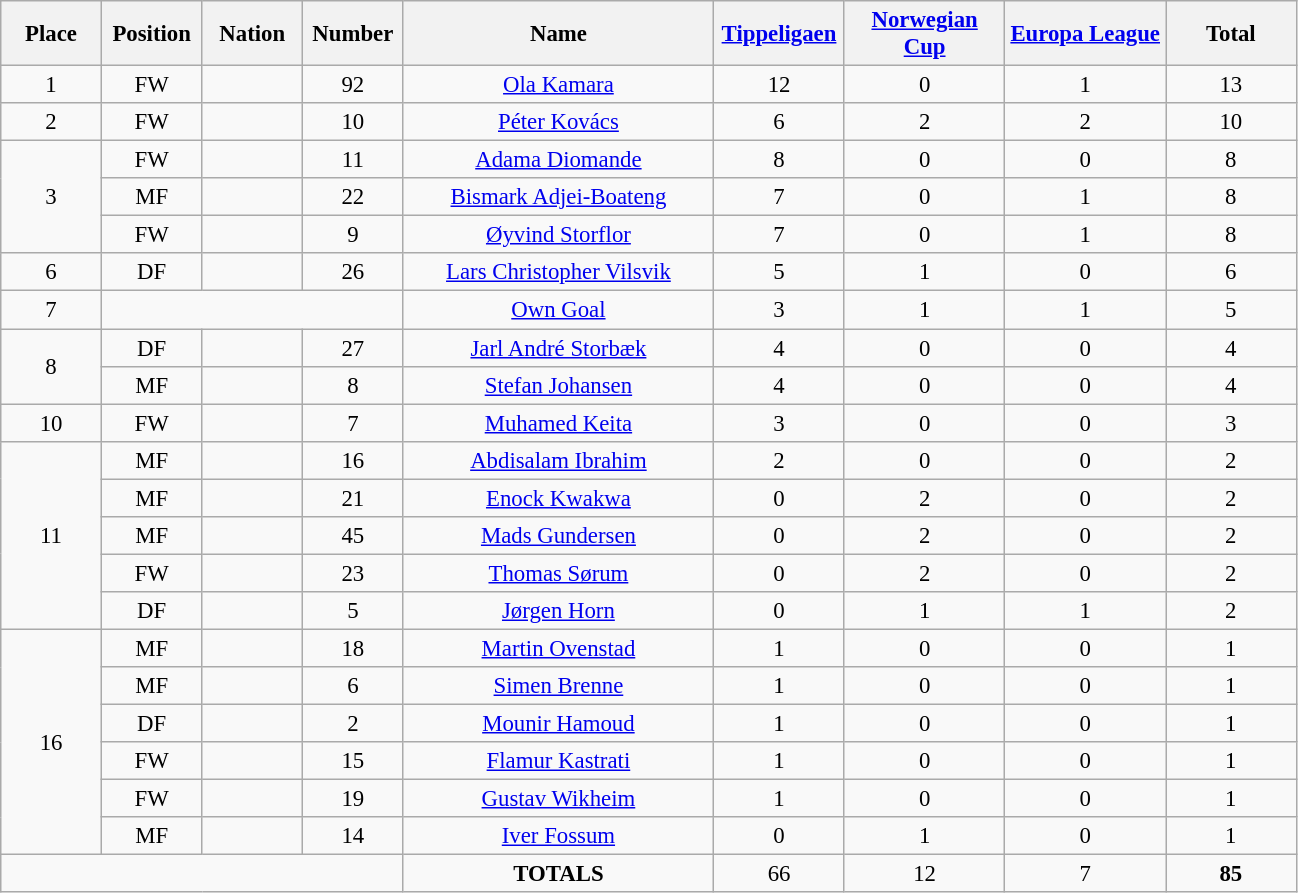<table class="wikitable" style="font-size: 95%; text-align: center;">
<tr>
<th width=60>Place</th>
<th width=60>Position</th>
<th width=60>Nation</th>
<th width=60>Number</th>
<th width=200>Name</th>
<th width=80><a href='#'>Tippeligaen</a></th>
<th width=100><a href='#'>Norwegian Cup</a></th>
<th width=100><a href='#'>Europa League</a></th>
<th width=80><strong>Total</strong></th>
</tr>
<tr>
<td>1</td>
<td>FW</td>
<td></td>
<td>92</td>
<td><a href='#'>Ola Kamara</a></td>
<td>12</td>
<td>0</td>
<td>1</td>
<td>13</td>
</tr>
<tr>
<td>2</td>
<td>FW</td>
<td></td>
<td>10</td>
<td><a href='#'>Péter Kovács</a></td>
<td>6</td>
<td>2</td>
<td>2</td>
<td>10</td>
</tr>
<tr>
<td rowspan="3">3</td>
<td>FW</td>
<td></td>
<td>11</td>
<td><a href='#'>Adama Diomande</a></td>
<td>8</td>
<td>0</td>
<td>0</td>
<td>8</td>
</tr>
<tr>
<td>MF</td>
<td></td>
<td>22</td>
<td><a href='#'>Bismark Adjei-Boateng</a></td>
<td>7</td>
<td>0</td>
<td>1</td>
<td>8</td>
</tr>
<tr>
<td>FW</td>
<td></td>
<td>9</td>
<td><a href='#'>Øyvind Storflor</a></td>
<td>7</td>
<td>0</td>
<td>1</td>
<td>8</td>
</tr>
<tr>
<td>6</td>
<td>DF</td>
<td></td>
<td>26</td>
<td><a href='#'>Lars Christopher Vilsvik</a></td>
<td>5</td>
<td>1</td>
<td>0</td>
<td>6</td>
</tr>
<tr>
<td>7</td>
<td colspan="3"></td>
<td><a href='#'>Own Goal</a></td>
<td>3</td>
<td>1</td>
<td>1</td>
<td>5</td>
</tr>
<tr>
<td rowspan="2">8</td>
<td>DF</td>
<td></td>
<td>27</td>
<td><a href='#'>Jarl André Storbæk</a></td>
<td>4</td>
<td>0</td>
<td>0</td>
<td>4</td>
</tr>
<tr>
<td>MF</td>
<td></td>
<td>8</td>
<td><a href='#'>Stefan Johansen</a></td>
<td>4</td>
<td>0</td>
<td>0</td>
<td>4</td>
</tr>
<tr>
<td>10</td>
<td>FW</td>
<td></td>
<td>7</td>
<td><a href='#'>Muhamed Keita</a></td>
<td>3</td>
<td>0</td>
<td>0</td>
<td>3</td>
</tr>
<tr>
<td rowspan="5">11</td>
<td>MF</td>
<td></td>
<td>16</td>
<td><a href='#'>Abdisalam Ibrahim</a></td>
<td>2</td>
<td>0</td>
<td>0</td>
<td>2</td>
</tr>
<tr>
<td>MF</td>
<td></td>
<td>21</td>
<td><a href='#'>Enock Kwakwa</a></td>
<td>0</td>
<td>2</td>
<td>0</td>
<td>2</td>
</tr>
<tr>
<td>MF</td>
<td></td>
<td>45</td>
<td><a href='#'>Mads Gundersen</a></td>
<td>0</td>
<td>2</td>
<td>0</td>
<td>2</td>
</tr>
<tr>
<td>FW</td>
<td></td>
<td>23</td>
<td><a href='#'>Thomas Sørum</a></td>
<td>0</td>
<td>2</td>
<td>0</td>
<td>2</td>
</tr>
<tr>
<td>DF</td>
<td></td>
<td>5</td>
<td><a href='#'>Jørgen Horn</a></td>
<td>0</td>
<td>1</td>
<td>1</td>
<td>2</td>
</tr>
<tr>
<td rowspan="6">16</td>
<td>MF</td>
<td></td>
<td>18</td>
<td><a href='#'>Martin Ovenstad</a></td>
<td>1</td>
<td>0</td>
<td>0</td>
<td>1</td>
</tr>
<tr>
<td>MF</td>
<td></td>
<td>6</td>
<td><a href='#'>Simen Brenne</a></td>
<td>1</td>
<td>0</td>
<td>0</td>
<td>1</td>
</tr>
<tr>
<td>DF</td>
<td></td>
<td>2</td>
<td><a href='#'>Mounir Hamoud</a></td>
<td>1</td>
<td>0</td>
<td>0</td>
<td>1</td>
</tr>
<tr>
<td>FW</td>
<td></td>
<td>15</td>
<td><a href='#'>Flamur Kastrati</a></td>
<td>1</td>
<td>0</td>
<td>0</td>
<td>1</td>
</tr>
<tr>
<td>FW</td>
<td></td>
<td>19</td>
<td><a href='#'>Gustav Wikheim</a></td>
<td>1</td>
<td>0</td>
<td>0</td>
<td>1</td>
</tr>
<tr>
<td>MF</td>
<td></td>
<td>14</td>
<td><a href='#'>Iver Fossum</a></td>
<td>0</td>
<td>1</td>
<td>0</td>
<td>1</td>
</tr>
<tr>
<td colspan="4"></td>
<td><strong>TOTALS</strong></td>
<td>66</td>
<td>12</td>
<td>7</td>
<td><strong>85</strong></td>
</tr>
</table>
